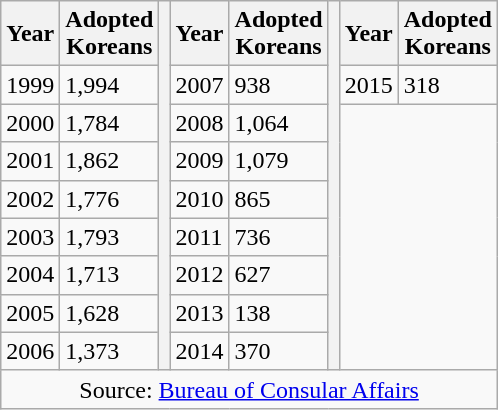<table class="wikitable">
<tr>
<th>Year</th>
<th>Adopted<br>Koreans</th>
<th rowspan="9"></th>
<th>Year</th>
<th>Adopted<br>Koreans</th>
<th rowspan="9"></th>
<th>Year</th>
<th>Adopted<br>Koreans</th>
</tr>
<tr>
<td>1999</td>
<td>1,994</td>
<td>2007</td>
<td>938</td>
<td>2015</td>
<td>318</td>
</tr>
<tr>
<td>2000</td>
<td>1,784</td>
<td>2008</td>
<td>1,064</td>
<td colspan="2" rowspan="7"></td>
</tr>
<tr>
<td>2001</td>
<td>1,862</td>
<td>2009</td>
<td>1,079</td>
</tr>
<tr>
<td>2002</td>
<td>1,776</td>
<td>2010</td>
<td>865</td>
</tr>
<tr>
<td>2003</td>
<td>1,793</td>
<td>2011</td>
<td>736</td>
</tr>
<tr>
<td>2004</td>
<td>1,713</td>
<td>2012</td>
<td>627</td>
</tr>
<tr>
<td>2005</td>
<td>1,628</td>
<td>2013</td>
<td>138</td>
</tr>
<tr>
<td>2006</td>
<td>1,373</td>
<td>2014</td>
<td>370</td>
</tr>
<tr>
<td colspan="8" style="text-align: center">Source: <a href='#'>Bureau of Consular Affairs</a></td>
</tr>
</table>
